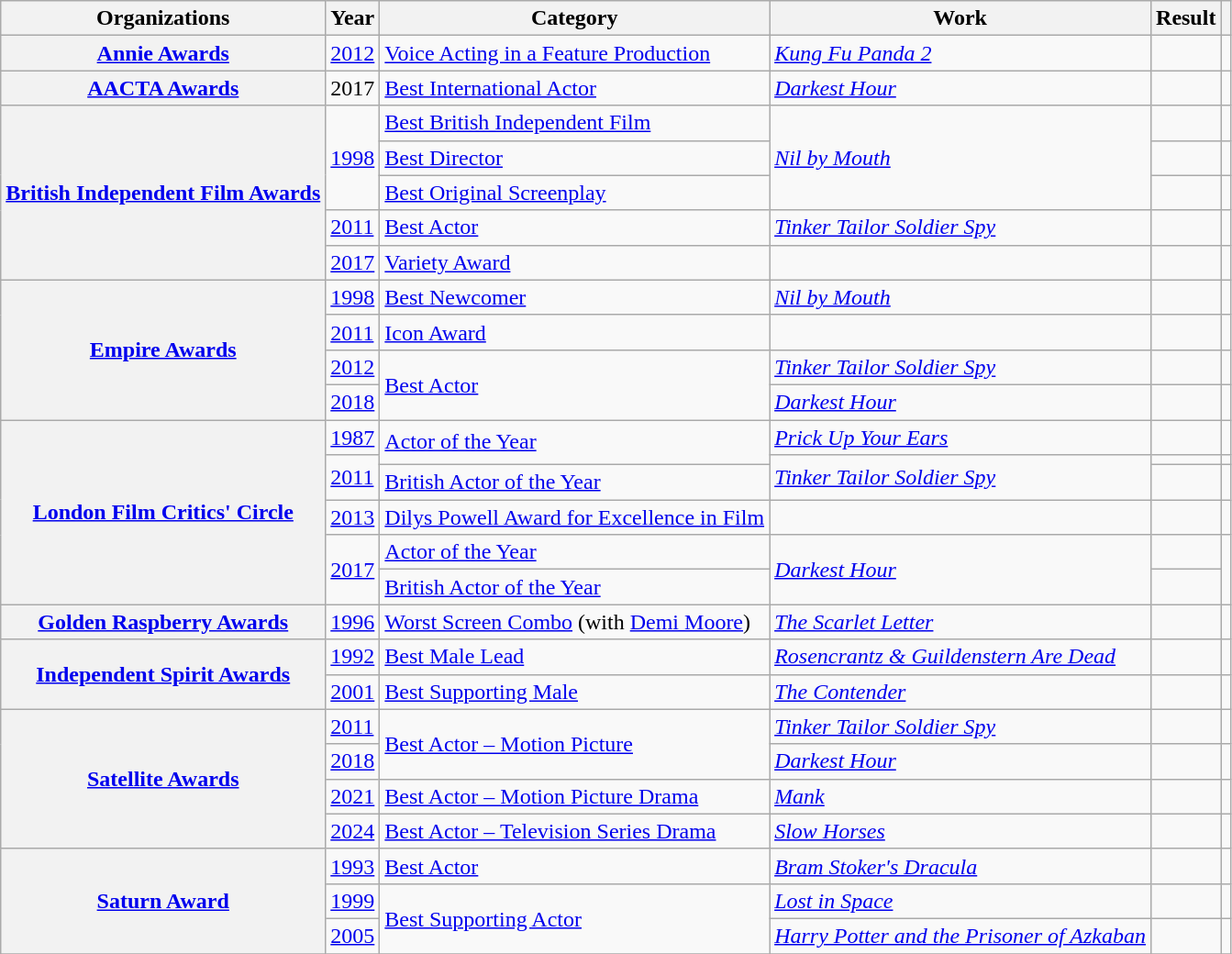<table class= "wikitable plainrowheaders sortable">
<tr>
<th>Organizations</th>
<th scope="col">Year</th>
<th scope="col">Category</th>
<th scope="col">Work</th>
<th scope="col">Result</th>
<th scope="col" class="unsortable"></th>
</tr>
<tr>
<th scope="row" rowspan="1"><a href='#'>Annie Awards</a></th>
<td><a href='#'>2012</a></td>
<td><a href='#'>Voice Acting in a Feature Production</a></td>
<td><em><a href='#'>Kung Fu Panda 2</a></em></td>
<td></td>
<td></td>
</tr>
<tr>
<th scope="row" rowspan="1"><a href='#'>AACTA Awards</a></th>
<td>2017</td>
<td><a href='#'>Best International Actor</a></td>
<td><em><a href='#'>Darkest Hour</a></em></td>
<td></td>
<td></td>
</tr>
<tr>
<th scope="row" rowspan="5"><a href='#'>British Independent Film Awards</a></th>
<td rowspan="3"><a href='#'>1998</a></td>
<td><a href='#'>Best British Independent Film</a></td>
<td rowspan="3"><em><a href='#'>Nil by Mouth</a></em></td>
<td></td>
<td></td>
</tr>
<tr>
<td><a href='#'>Best Director</a></td>
<td></td>
<td></td>
</tr>
<tr>
<td><a href='#'>Best Original Screenplay</a></td>
<td></td>
<td></td>
</tr>
<tr>
<td><a href='#'>2011</a></td>
<td><a href='#'>Best Actor</a></td>
<td><em><a href='#'>Tinker Tailor Soldier Spy</a></em></td>
<td></td>
<td></td>
</tr>
<tr>
<td><a href='#'>2017</a></td>
<td><a href='#'>Variety Award</a></td>
<td></td>
<td></td>
<td></td>
</tr>
<tr>
<th scope="row" rowspan="4"><a href='#'>Empire Awards</a></th>
<td><a href='#'>1998</a></td>
<td><a href='#'>Best Newcomer</a></td>
<td><em><a href='#'>Nil by Mouth</a></em></td>
<td></td>
<td></td>
</tr>
<tr>
<td><a href='#'>2011</a></td>
<td><a href='#'>Icon Award</a></td>
<td></td>
<td></td>
<td></td>
</tr>
<tr>
<td><a href='#'>2012</a></td>
<td rowspan="2"><a href='#'>Best Actor</a></td>
<td><em><a href='#'>Tinker Tailor Soldier Spy</a></em></td>
<td></td>
<td></td>
</tr>
<tr>
<td><a href='#'>2018</a></td>
<td><em><a href='#'>Darkest Hour</a></em></td>
<td></td>
<td></td>
</tr>
<tr>
<th scope="row" rowspan="6"><a href='#'>London Film Critics' Circle</a></th>
<td><a href='#'>1987</a></td>
<td rowspan="2"><a href='#'>Actor of the Year</a></td>
<td><em><a href='#'>Prick Up Your Ears</a></em></td>
<td></td>
<td></td>
</tr>
<tr>
<td rowspan="2"><a href='#'>2011</a></td>
<td rowspan="2"><em><a href='#'>Tinker Tailor Soldier Spy</a></em></td>
<td></td>
<td></td>
</tr>
<tr>
<td><a href='#'>British Actor of the Year</a></td>
<td></td>
</tr>
<tr>
<td><a href='#'>2013</a></td>
<td><a href='#'>Dilys Powell Award for Excellence in Film</a></td>
<td></td>
<td></td>
<td></td>
</tr>
<tr>
<td rowspan="2"><a href='#'>2017</a></td>
<td><a href='#'>Actor of the Year</a></td>
<td rowspan="2"><em><a href='#'>Darkest Hour</a></em></td>
<td></td>
<td rowspan=2></td>
</tr>
<tr>
<td><a href='#'>British Actor of the Year</a></td>
<td></td>
</tr>
<tr>
<th scope="row" rowspan="1"><a href='#'>Golden Raspberry Awards</a></th>
<td><a href='#'>1996</a></td>
<td><a href='#'>Worst Screen Combo</a> (with <a href='#'>Demi Moore</a>)</td>
<td><em><a href='#'>The Scarlet Letter</a></em></td>
<td></td>
<td></td>
</tr>
<tr>
<th scope="row" rowspan="2"><a href='#'>Independent Spirit Awards</a></th>
<td><a href='#'>1992</a></td>
<td><a href='#'>Best Male Lead</a></td>
<td><em><a href='#'>Rosencrantz & Guildenstern Are Dead</a></em></td>
<td></td>
<td></td>
</tr>
<tr>
<td><a href='#'>2001</a></td>
<td><a href='#'>Best Supporting Male</a></td>
<td><em><a href='#'>The Contender</a></em></td>
<td></td>
<td></td>
</tr>
<tr>
<th scope="row" rowspan="4"><a href='#'>Satellite Awards</a></th>
<td><a href='#'>2011</a></td>
<td rowspan="2"><a href='#'>Best Actor – Motion Picture</a></td>
<td><em><a href='#'>Tinker Tailor Soldier Spy</a></em></td>
<td></td>
<td></td>
</tr>
<tr>
<td><a href='#'>2018</a></td>
<td><em><a href='#'>Darkest Hour</a></em></td>
<td></td>
<td></td>
</tr>
<tr>
<td><a href='#'>2021</a></td>
<td><a href='#'>Best Actor – Motion Picture Drama</a></td>
<td><em><a href='#'>Mank</a></em></td>
<td></td>
<td></td>
</tr>
<tr>
<td><a href='#'>2024</a></td>
<td><a href='#'>Best Actor – Television Series Drama</a></td>
<td><em><a href='#'>Slow Horses</a></em></td>
<td></td>
<td></td>
</tr>
<tr>
<th scope="row" rowspan="3"><a href='#'>Saturn Award</a></th>
<td><a href='#'>1993</a></td>
<td><a href='#'>Best Actor</a></td>
<td><em><a href='#'>Bram Stoker's Dracula</a></em></td>
<td></td>
<td></td>
</tr>
<tr>
<td><a href='#'>1999</a></td>
<td rowspan="2"><a href='#'>Best Supporting Actor</a></td>
<td><em><a href='#'>Lost in Space</a></em></td>
<td></td>
<td></td>
</tr>
<tr>
<td><a href='#'>2005</a></td>
<td><em><a href='#'>Harry Potter and the Prisoner of Azkaban</a></em></td>
<td></td>
<td></td>
</tr>
<tr>
</tr>
</table>
